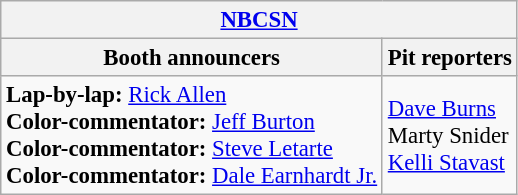<table class="wikitable" style="font-size: 95%">
<tr>
<th colspan="2"><a href='#'>NBCSN</a></th>
</tr>
<tr>
<th>Booth announcers</th>
<th>Pit reporters</th>
</tr>
<tr>
<td><strong>Lap-by-lap:</strong> <a href='#'>Rick Allen</a><br><strong>Color-commentator:</strong> <a href='#'>Jeff Burton</a><br><strong>Color-commentator:</strong> <a href='#'>Steve Letarte</a><br><strong>Color-commentator:</strong> <a href='#'>Dale Earnhardt Jr.</a></td>
<td><a href='#'>Dave Burns</a><br>Marty Snider<br><a href='#'>Kelli Stavast</a></td>
</tr>
</table>
